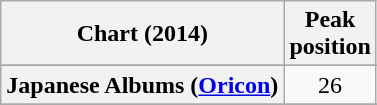<table class="wikitable sortable plainrowheaders" style="text-align:center">
<tr>
<th scope="col">Chart (2014)</th>
<th scope="col">Peak<br>position</th>
</tr>
<tr>
</tr>
<tr>
</tr>
<tr>
</tr>
<tr>
</tr>
<tr>
</tr>
<tr>
</tr>
<tr>
</tr>
<tr>
</tr>
<tr>
</tr>
<tr>
</tr>
<tr>
</tr>
<tr>
</tr>
<tr>
</tr>
<tr>
<th scope="row">Japanese Albums (<a href='#'>Oricon</a>)</th>
<td>26</td>
</tr>
<tr>
</tr>
<tr>
</tr>
<tr>
</tr>
<tr>
</tr>
<tr>
</tr>
<tr>
</tr>
</table>
